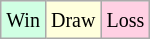<table class="wikitable">
<tr>
<td style="background:#d0ffe3;"><small>Win</small></td>
<td style="background:#ffd;"><small>Draw</small></td>
<td style="background:#ffd0e3;"><small>Loss</small></td>
</tr>
</table>
